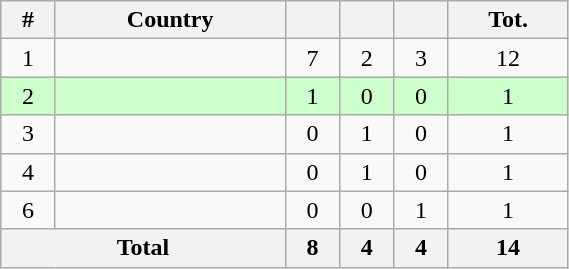<table class="wikitable" width=30% style="font-size:100%; text-align:center;">
<tr>
<th>#</th>
<th>Country</th>
<th></th>
<th></th>
<th></th>
<th>Tot.</th>
</tr>
<tr>
<td>1</td>
<td style="text-align: left"></td>
<td>7</td>
<td>2</td>
<td>3</td>
<td>12</td>
</tr>
<tr bgcolor=ccffcc>
<td>2</td>
<td style="text-align: left"></td>
<td>1</td>
<td>0</td>
<td>0</td>
<td>1</td>
</tr>
<tr>
<td>3</td>
<td style="text-align: left"></td>
<td>0</td>
<td>1</td>
<td>0</td>
<td>1</td>
</tr>
<tr>
<td>4</td>
<td style="text-align: left"></td>
<td>0</td>
<td>1</td>
<td>0</td>
<td>1</td>
</tr>
<tr>
<td>6</td>
<td style="text-align: left"></td>
<td>0</td>
<td>0</td>
<td>1</td>
<td>1</td>
</tr>
<tr class="sortbottom">
<th colspan=2>Total</th>
<th>8</th>
<th>4</th>
<th>4</th>
<th>14</th>
</tr>
</table>
